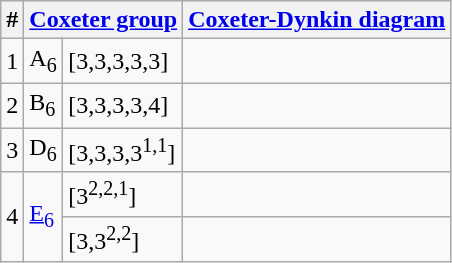<table class=wikitable>
<tr>
<th>#</th>
<th colspan=2><a href='#'>Coxeter group</a></th>
<th><a href='#'>Coxeter-Dynkin diagram</a></th>
</tr>
<tr>
<td>1</td>
<td>A<sub>6</sub></td>
<td>[3,3,3,3,3]</td>
<td></td>
</tr>
<tr>
<td>2</td>
<td>B<sub>6</sub></td>
<td>[3,3,3,3,4]</td>
<td></td>
</tr>
<tr>
<td>3</td>
<td>D<sub>6</sub></td>
<td>[3,3,3,3<sup>1,1</sup>]</td>
<td></td>
</tr>
<tr>
<td rowspan=2>4</td>
<td rowspan=2><a href='#'>E<sub>6</sub></a></td>
<td>[3<sup>2,2,1</sup>]</td>
<td></td>
</tr>
<tr>
<td>[3,3<sup>2,2</sup>]</td>
<td></td>
</tr>
</table>
